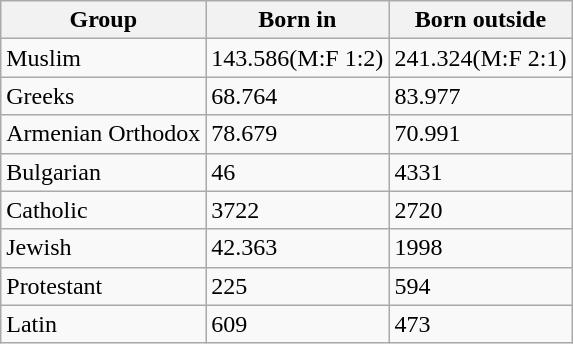<table class="wikitable sortable">
<tr>
<th>Group</th>
<th>Born in</th>
<th>Born outside</th>
</tr>
<tr>
<td>Muslim</td>
<td>143.586(M:F 1:2)</td>
<td>241.324(M:F 2:1)</td>
</tr>
<tr>
<td>Greeks</td>
<td>68.764</td>
<td>83.977</td>
</tr>
<tr>
<td>Armenian Orthodox</td>
<td>78.679</td>
<td>70.991</td>
</tr>
<tr>
<td>Bulgarian</td>
<td>46</td>
<td>4331</td>
</tr>
<tr>
<td>Catholic</td>
<td>3722</td>
<td>2720</td>
</tr>
<tr>
<td>Jewish</td>
<td>42.363</td>
<td>1998</td>
</tr>
<tr>
<td>Protestant</td>
<td>225</td>
<td>594</td>
</tr>
<tr>
<td>Latin</td>
<td>609</td>
<td>473</td>
</tr>
</table>
